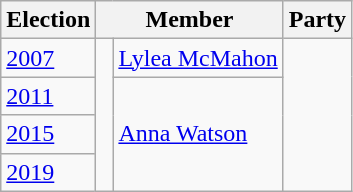<table class="wikitable">
<tr>
<th>Election</th>
<th colspan="2">Member</th>
<th>Party</th>
</tr>
<tr>
<td><a href='#'>2007</a></td>
<td rowspan="4" > </td>
<td><a href='#'>Lylea McMahon</a></td>
<td rowspan="4"></td>
</tr>
<tr>
<td><a href='#'>2011</a></td>
<td rowspan="3"><a href='#'>Anna Watson</a></td>
</tr>
<tr>
<td><a href='#'>2015</a></td>
</tr>
<tr>
<td><a href='#'>2019</a></td>
</tr>
</table>
